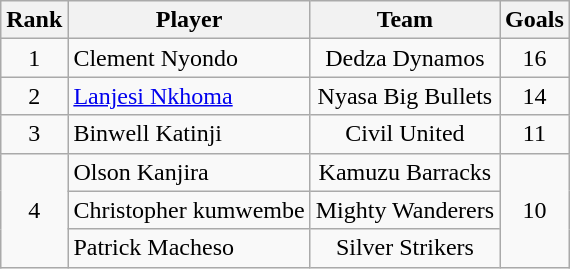<table class="wikitable" style="text-align:center;">
<tr>
<th>Rank</th>
<th>Player</th>
<th>Team</th>
<th>Goals</th>
</tr>
<tr>
<td>1</td>
<td align=left> Clement Nyondo</td>
<td>Dedza Dynamos</td>
<td>16</td>
</tr>
<tr>
<td>2</td>
<td align=left> <a href='#'>Lanjesi Nkhoma</a></td>
<td>Nyasa Big Bullets</td>
<td>14</td>
</tr>
<tr>
<td>3</td>
<td align=left> Binwell Katinji</td>
<td>Civil United</td>
<td>11</td>
</tr>
<tr>
<td rowspan=3>4</td>
<td align=left> Olson Kanjira</td>
<td>Kamuzu Barracks</td>
<td rowspan=3>10</td>
</tr>
<tr>
<td align=left> Christopher kumwembe</td>
<td>Mighty Wanderers</td>
</tr>
<tr>
<td align=left> Patrick Macheso</td>
<td>Silver Strikers</td>
</tr>
</table>
